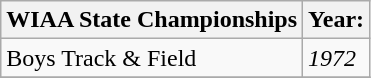<table class="wikitable">
<tr>
<th>WIAA State Championships</th>
<th>Year:</th>
</tr>
<tr>
<td>Boys Track & Field</td>
<td><em>1972</em></td>
</tr>
<tr>
</tr>
</table>
